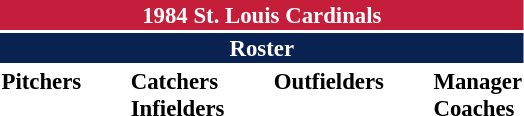<table class="toccolours" style="font-size: 95%;">
<tr>
<th colspan="10" style="background-color: #c41e3a; color: #FFFFFF; text-align: center;">1984 St. Louis Cardinals</th>
</tr>
<tr>
<td colspan="10" style="background-color: #0a2252; color: #FFFFFF; text-align: center;"><strong>Roster</strong></td>
</tr>
<tr>
<td valign="top"><strong>Pitchers</strong><br>















</td>
<td width="25px"></td>
<td valign="top"><strong>Catchers</strong><br>



<strong>Infielders</strong>












</td>
<td width="25px"></td>
<td valign="top"><strong>Outfielders</strong><br>





</td>
<td width="25px"></td>
<td valign="top"><strong>Manager</strong><br>
<strong>Coaches</strong>




</td>
</tr>
</table>
